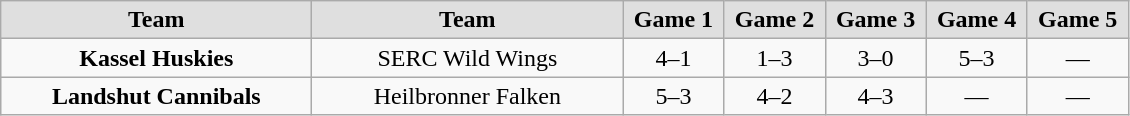<table class="wikitable">
<tr style="text-align:center; background:#dfdfdf;">
<td style="width:200px; "><strong>Team</strong></td>
<td style="width:200px; "><strong>Team</strong></td>
<td style="width:60px; "><strong>Game 1</strong></td>
<td style="width:60px; "><strong>Game 2</strong></td>
<td style="width:60px; "><strong>Game 3</strong></td>
<td style="width:60px; "><strong>Game 4</strong></td>
<td style="width:60px; "><strong>Game 5</strong></td>
</tr>
<tr style="text-align:center;">
<td><strong>Kassel Huskies</strong></td>
<td>SERC Wild Wings</td>
<td>4–1</td>
<td>1–3</td>
<td>3–0</td>
<td>5–3</td>
<td>—</td>
</tr>
<tr style="text-align:center;">
<td><strong>Landshut Cannibals</strong></td>
<td>Heilbronner Falken</td>
<td>5–3</td>
<td>4–2</td>
<td>4–3</td>
<td>—</td>
<td>—</td>
</tr>
</table>
